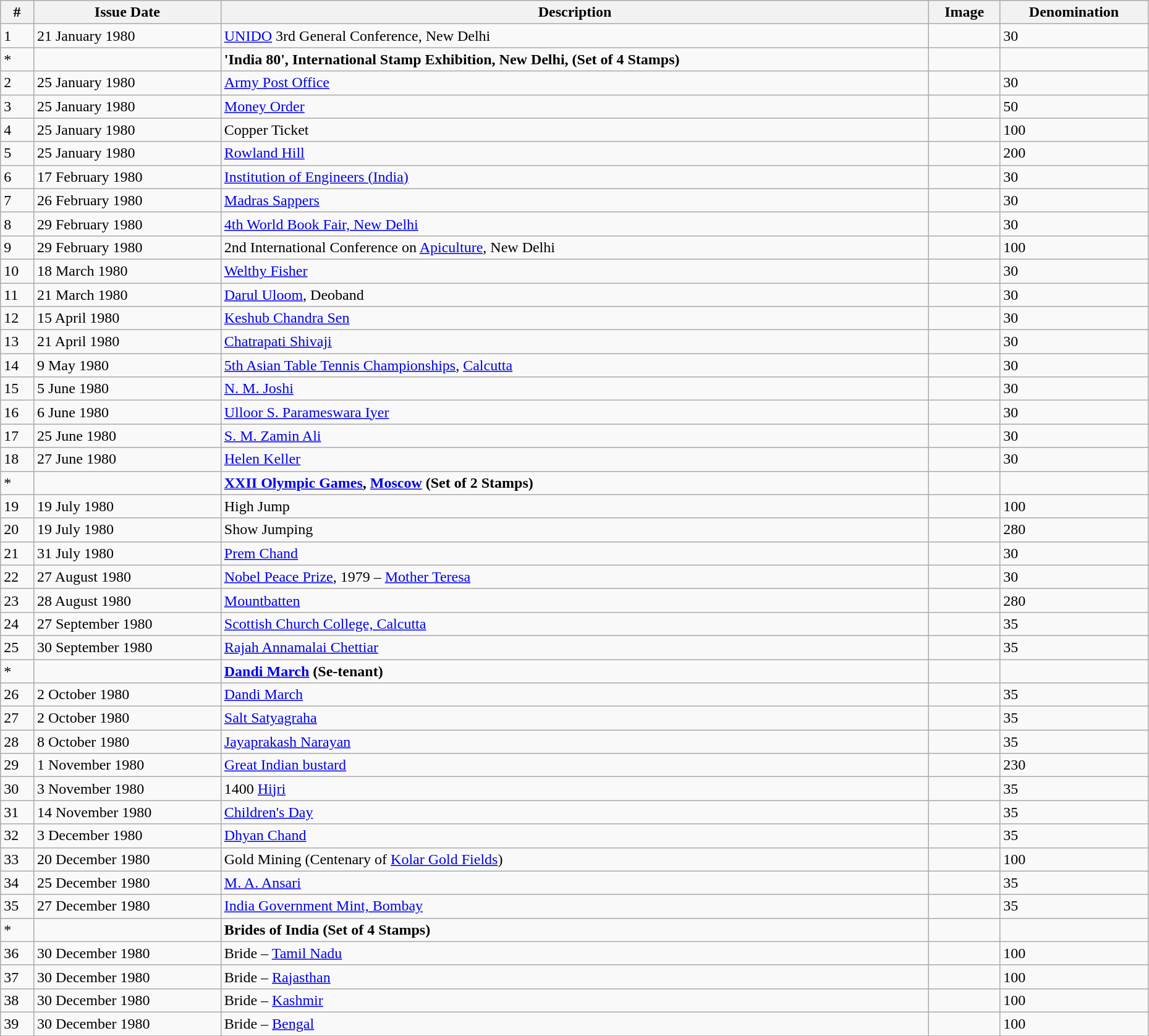<table class = "wikitable"  style = "text-align:justify" width = "98%">
<tr>
<th>#</th>
<th>Issue Date</th>
<th>Description</th>
<th>Image</th>
<th>Denomination</th>
</tr>
<tr>
<td>1</td>
<td>21 January 1980</td>
<td><a href='#'>UNIDO</a> 3rd General Conference, New Delhi</td>
<td></td>
<td>30</td>
</tr>
<tr>
<td>*</td>
<td></td>
<td><strong>'India 80', International Stamp Exhibition, New Delhi, (Set of 4 Stamps)</strong></td>
<td></td>
<td></td>
</tr>
<tr>
<td>2</td>
<td>25 January 1980</td>
<td><a href='#'>Army Post Office</a></td>
<td></td>
<td>30</td>
</tr>
<tr>
<td>3</td>
<td>25 January 1980</td>
<td><a href='#'>Money Order</a></td>
<td></td>
<td>50</td>
</tr>
<tr>
<td>4</td>
<td>25 January 1980</td>
<td>Copper Ticket</td>
<td></td>
<td>100</td>
</tr>
<tr>
<td>5</td>
<td>25 January 1980</td>
<td><a href='#'>Rowland Hill</a></td>
<td></td>
<td>200</td>
</tr>
<tr>
<td>6</td>
<td>17 February 1980</td>
<td><a href='#'>Institution of Engineers (India)</a></td>
<td></td>
<td>30</td>
</tr>
<tr>
<td>7</td>
<td>26 February 1980</td>
<td><a href='#'>Madras Sappers</a></td>
<td></td>
<td>30</td>
</tr>
<tr>
<td>8</td>
<td>29 February 1980</td>
<td><a href='#'>4th World Book Fair, New Delhi</a></td>
<td></td>
<td>30</td>
</tr>
<tr>
<td>9</td>
<td>29 February 1980</td>
<td>2nd International Conference on <a href='#'>Apiculture</a>, New Delhi</td>
<td></td>
<td>100</td>
</tr>
<tr>
<td>10</td>
<td>18 March 1980</td>
<td><a href='#'>Welthy Fisher</a></td>
<td></td>
<td>30</td>
</tr>
<tr>
<td>11</td>
<td>21 March 1980</td>
<td><a href='#'>Darul Uloom</a>, Deoband</td>
<td></td>
<td>30</td>
</tr>
<tr>
<td>12</td>
<td>15 April 1980</td>
<td><a href='#'>Keshub Chandra Sen</a></td>
<td></td>
<td>30</td>
</tr>
<tr>
<td>13</td>
<td>21 April 1980</td>
<td><a href='#'>Chatrapati Shivaji</a></td>
<td></td>
<td>30</td>
</tr>
<tr>
<td>14</td>
<td>9 May 1980</td>
<td><a href='#'>5th Asian Table Tennis Championships</a>, <a href='#'>Calcutta</a></td>
<td></td>
<td>30</td>
</tr>
<tr>
<td>15</td>
<td>5 June 1980</td>
<td><a href='#'>N. M. Joshi</a></td>
<td></td>
<td>30</td>
</tr>
<tr>
<td>16</td>
<td>6 June 1980</td>
<td><a href='#'>Ulloor S. Parameswara Iyer</a></td>
<td></td>
<td>30</td>
</tr>
<tr>
<td>17</td>
<td>25 June 1980</td>
<td><a href='#'>S. M. Zamin Ali</a></td>
<td></td>
<td>30</td>
</tr>
<tr>
<td>18</td>
<td>27 June 1980</td>
<td><a href='#'>Helen Keller</a></td>
<td></td>
<td>30</td>
</tr>
<tr>
<td>*</td>
<td></td>
<td><strong><a href='#'>XXII Olympic Games</a>, <a href='#'>Moscow</a> (Set of 2 Stamps)</strong></td>
<td></td>
<td></td>
</tr>
<tr>
<td>19</td>
<td>19 July 1980</td>
<td>High Jump</td>
<td></td>
<td>100</td>
</tr>
<tr>
<td>20</td>
<td>19 July 1980</td>
<td>Show Jumping</td>
<td></td>
<td>280</td>
</tr>
<tr>
<td>21</td>
<td>31 July 1980</td>
<td><a href='#'>Prem Chand</a></td>
<td></td>
<td>30</td>
</tr>
<tr>
<td>22</td>
<td>27 August 1980</td>
<td><a href='#'>Nobel Peace Prize</a>, 1979 – <a href='#'>Mother Teresa</a></td>
<td></td>
<td>30</td>
</tr>
<tr>
<td>23</td>
<td>28 August 1980</td>
<td><a href='#'>Mountbatten</a></td>
<td></td>
<td>280</td>
</tr>
<tr>
<td>24</td>
<td>27 September 1980</td>
<td><a href='#'>Scottish Church College, Calcutta</a></td>
<td></td>
<td>35</td>
</tr>
<tr>
<td>25</td>
<td>30 September 1980</td>
<td><a href='#'>Rajah Annamalai Chettiar</a></td>
<td></td>
<td>35</td>
</tr>
<tr>
<td>*</td>
<td></td>
<td><strong><a href='#'>Dandi March</a> (Se-tenant)</strong></td>
<td></td>
<td></td>
</tr>
<tr>
<td>26</td>
<td>2 October 1980</td>
<td><a href='#'>Dandi March</a></td>
<td></td>
<td>35</td>
</tr>
<tr>
<td>27</td>
<td>2 October 1980</td>
<td><a href='#'>Salt Satyagraha</a></td>
<td></td>
<td>35</td>
</tr>
<tr>
<td>28</td>
<td>8 October 1980</td>
<td><a href='#'>Jayaprakash Narayan</a></td>
<td></td>
<td>35</td>
</tr>
<tr>
<td>29</td>
<td>1 November 1980</td>
<td><a href='#'>Great Indian bustard</a></td>
<td></td>
<td>230</td>
</tr>
<tr>
<td>30</td>
<td>3 November 1980</td>
<td>1400 <a href='#'>Hijri</a></td>
<td></td>
<td>35</td>
</tr>
<tr>
<td>31</td>
<td>14 November 1980</td>
<td><a href='#'>Children's Day</a></td>
<td></td>
<td>35</td>
</tr>
<tr>
<td>32</td>
<td>3 December 1980</td>
<td><a href='#'>Dhyan Chand</a></td>
<td></td>
<td>35</td>
</tr>
<tr>
<td>33</td>
<td>20 December 1980</td>
<td>Gold Mining (Centenary of <a href='#'>Kolar Gold Fields</a>)</td>
<td></td>
<td>100</td>
</tr>
<tr>
<td>34</td>
<td>25 December 1980</td>
<td><a href='#'>M. A. Ansari</a></td>
<td></td>
<td>35</td>
</tr>
<tr>
<td>35</td>
<td>27 December 1980</td>
<td><a href='#'>India Government Mint, Bombay</a></td>
<td></td>
<td>35</td>
</tr>
<tr>
<td>*</td>
<td></td>
<td><strong>Brides of India (Set of 4 Stamps)</strong></td>
<td></td>
<td></td>
</tr>
<tr>
<td>36</td>
<td>30 December 1980</td>
<td>Bride – <a href='#'>Tamil Nadu</a></td>
<td></td>
<td>100</td>
</tr>
<tr>
<td>37</td>
<td>30 December 1980</td>
<td>Bride – <a href='#'>Rajasthan</a></td>
<td></td>
<td>100</td>
</tr>
<tr>
<td>38</td>
<td>30 December 1980</td>
<td>Bride – <a href='#'>Kashmir</a></td>
<td></td>
<td>100</td>
</tr>
<tr>
<td>39</td>
<td>30 December 1980</td>
<td>Bride – <a href='#'>Bengal</a></td>
<td></td>
<td>100</td>
</tr>
<tr>
</tr>
</table>
